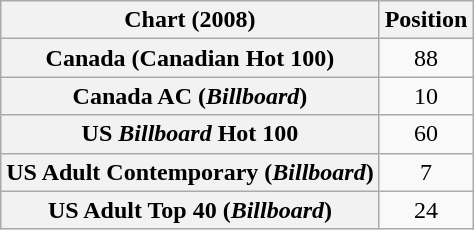<table class="wikitable sortable plainrowheaders">
<tr>
<th>Chart (2008)</th>
<th>Position</th>
</tr>
<tr>
<th scope="row">Canada (Canadian Hot 100)</th>
<td style="text-align:center;">88</td>
</tr>
<tr>
<th scope="row">Canada AC (<em>Billboard</em>)</th>
<td align="center">10</td>
</tr>
<tr>
<th scope="row">US <em>Billboard</em> Hot 100</th>
<td style="text-align:center;">60</td>
</tr>
<tr>
<th scope="row">US Adult Contemporary (<em>Billboard</em>)</th>
<td style="text-align:center;">7</td>
</tr>
<tr>
<th scope="row">US Adult Top 40 (<em>Billboard</em>)</th>
<td style="text-align:center;">24</td>
</tr>
</table>
